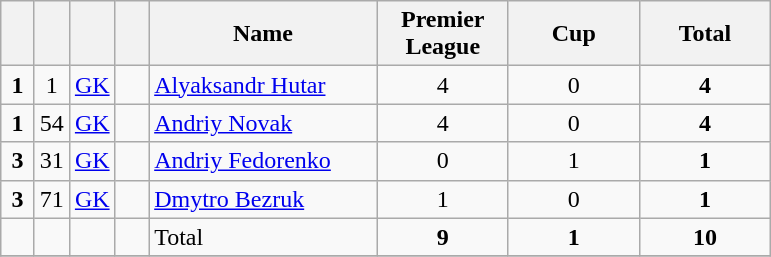<table class="wikitable" style="text-align:center">
<tr>
<th width=15></th>
<th width=15></th>
<th width=15></th>
<th width=15></th>
<th width=145>Name</th>
<th width=80><strong>Premier League</strong></th>
<th width=80><strong>Cup</strong></th>
<th width=80>Total</th>
</tr>
<tr>
<td><strong>1</strong></td>
<td>1</td>
<td><a href='#'>GK</a></td>
<td></td>
<td align=left><a href='#'>Alyaksandr Hutar</a></td>
<td>4</td>
<td>0</td>
<td><strong>4</strong></td>
</tr>
<tr>
<td><strong>1</strong></td>
<td>54</td>
<td><a href='#'>GK</a></td>
<td></td>
<td align=left><a href='#'>Andriy Novak</a></td>
<td>4</td>
<td>0</td>
<td><strong>4</strong></td>
</tr>
<tr>
<td><strong>3</strong></td>
<td>31</td>
<td><a href='#'>GK</a></td>
<td></td>
<td align=left><a href='#'>Andriy Fedorenko</a></td>
<td>0</td>
<td>1</td>
<td><strong>1</strong></td>
</tr>
<tr>
<td><strong>3</strong></td>
<td>71</td>
<td><a href='#'>GK</a></td>
<td></td>
<td align=left><a href='#'>Dmytro Bezruk</a></td>
<td>1</td>
<td>0</td>
<td><strong>1</strong></td>
</tr>
<tr>
<td></td>
<td></td>
<td></td>
<td></td>
<td align=left>Total</td>
<td><strong>9</strong></td>
<td><strong>1</strong></td>
<td><strong>10</strong></td>
</tr>
<tr>
</tr>
</table>
